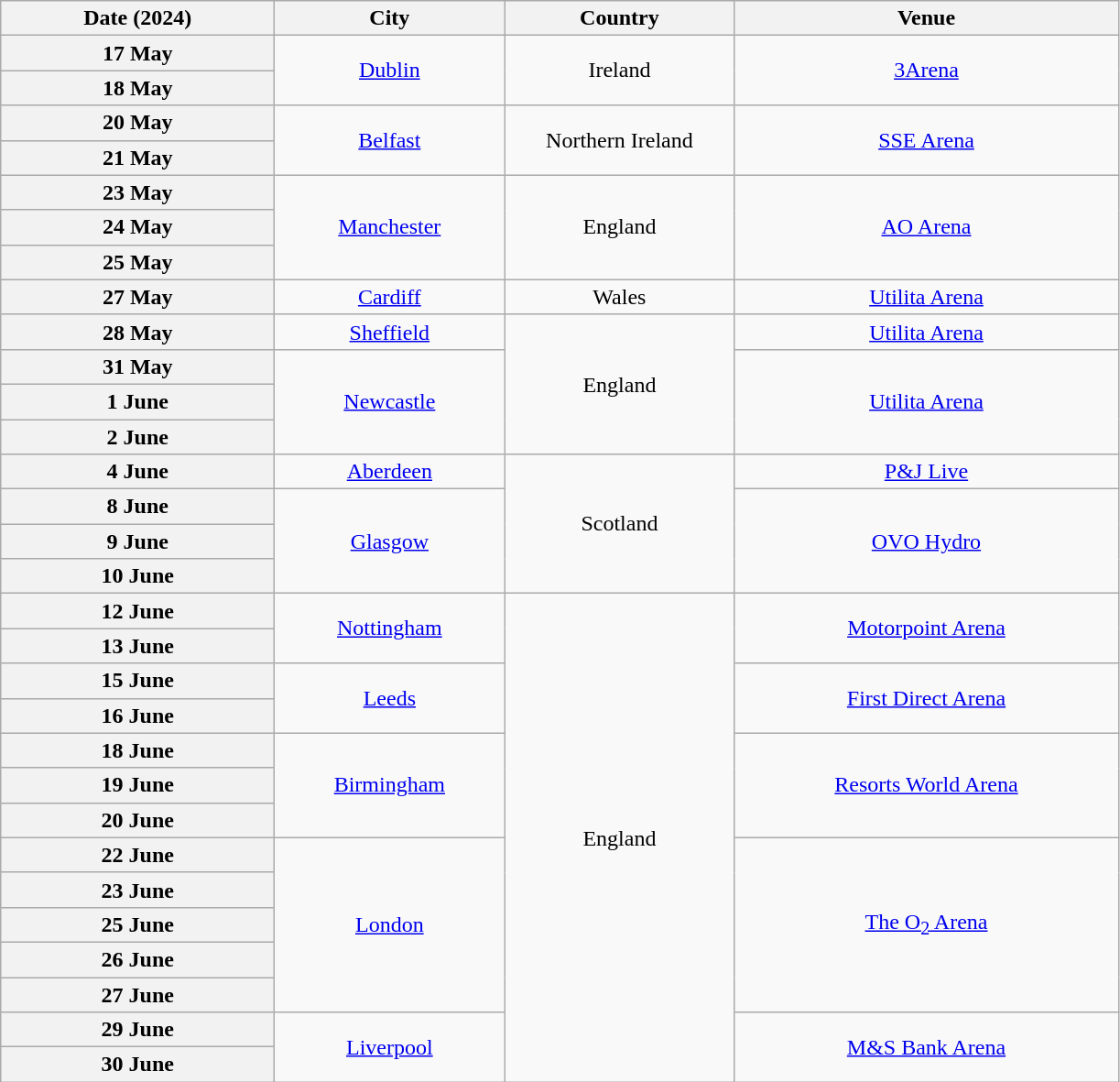<table class="wikitable plainrowheaders" style="text-align:center;">
<tr>
<th scope="col" style="width:12em;">Date (2024)</th>
<th scope="col" style="width:10em;">City</th>
<th scope="col" style="width:10em;">Country</th>
<th scope="col" style="width:17em;">Venue</th>
</tr>
<tr>
<th scope="row" style="text-align:center;">17 May</th>
<td rowspan="2"><a href='#'>Dublin</a></td>
<td rowspan="2">Ireland</td>
<td rowspan="2"><a href='#'>3Arena</a></td>
</tr>
<tr>
<th scope="row" style="text-align:center;">18 May</th>
</tr>
<tr>
<th scope="row" style="text-align:center;">20 May</th>
<td rowspan="2"><a href='#'>Belfast</a></td>
<td rowspan="2">Northern Ireland</td>
<td rowspan="2"><a href='#'>SSE Arena</a></td>
</tr>
<tr>
<th scope="row" style="text-align:center;">21 May</th>
</tr>
<tr>
<th scope="row" style="text-align:center;">23 May</th>
<td rowspan="3"><a href='#'>Manchester</a></td>
<td rowspan="3">England</td>
<td rowspan="3"><a href='#'>AO Arena</a></td>
</tr>
<tr>
<th scope="row" style="text-align:center;">24 May</th>
</tr>
<tr>
<th scope="row" style="text-align:center;">25 May</th>
</tr>
<tr>
<th scope="row" style="text-align:center;">27 May</th>
<td><a href='#'>Cardiff</a></td>
<td>Wales</td>
<td><a href='#'>Utilita Arena</a></td>
</tr>
<tr>
<th scope="row" style="text-align:center;">28 May</th>
<td><a href='#'>Sheffield</a></td>
<td rowspan="4">England</td>
<td><a href='#'>Utilita Arena</a></td>
</tr>
<tr>
<th scope="row" style="text-align:center;">31 May</th>
<td rowspan="3"><a href='#'>Newcastle</a></td>
<td rowspan="3"><a href='#'>Utilita Arena</a></td>
</tr>
<tr>
<th scope="row" style="text-align:center;">1 June</th>
</tr>
<tr>
<th scope="row" style="text-align:center;">2 June</th>
</tr>
<tr>
<th scope="row" style="text-align:center;">4 June</th>
<td><a href='#'>Aberdeen</a></td>
<td rowspan="4">Scotland</td>
<td><a href='#'>P&J Live</a></td>
</tr>
<tr>
<th scope="row" style="text-align:center;">8 June</th>
<td rowspan="3"><a href='#'>Glasgow</a></td>
<td rowspan="3"><a href='#'>OVO Hydro</a></td>
</tr>
<tr>
<th scope="row" style="text-align:center;">9 June</th>
</tr>
<tr>
<th scope="row" style="text-align:center;">10 June</th>
</tr>
<tr>
<th scope="row" style="text-align:center;">12 June</th>
<td rowspan="2"><a href='#'>Nottingham</a></td>
<td rowspan="14">England</td>
<td rowspan="2"><a href='#'>Motorpoint Arena</a></td>
</tr>
<tr>
<th scope="row" style="text-align:center;">13 June</th>
</tr>
<tr>
<th scope="row" style="text-align:center;">15 June</th>
<td rowspan="2"><a href='#'>Leeds</a></td>
<td rowspan="2"><a href='#'>First Direct Arena</a></td>
</tr>
<tr>
<th scope="row" style="text-align:center;">16 June</th>
</tr>
<tr>
<th scope="row" style="text-align:center;">18 June</th>
<td rowspan="3"><a href='#'>Birmingham</a></td>
<td rowspan="3"><a href='#'>Resorts World Arena</a></td>
</tr>
<tr>
<th scope="row" style="text-align:center;">19 June</th>
</tr>
<tr>
<th scope="row" style="text-align:center;">20 June</th>
</tr>
<tr>
<th scope="row" style="text-align:center;">22 June</th>
<td rowspan="5"><a href='#'>London</a></td>
<td rowspan="5"><a href='#'>The O<sub>2</sub> Arena</a></td>
</tr>
<tr>
<th scope="row" style="text-align:center;">23 June</th>
</tr>
<tr>
<th scope="row" style="text-align:center;">25 June</th>
</tr>
<tr>
<th scope="row" style="text-align:center;">26 June</th>
</tr>
<tr>
<th scope="row" style="text-align:center;">27 June</th>
</tr>
<tr>
<th scope="row" style="text-align:center;">29 June</th>
<td rowspan="2"><a href='#'>Liverpool</a></td>
<td rowspan="2"><a href='#'>M&S Bank Arena</a></td>
</tr>
<tr>
<th scope="row" style="text-align:center;">30 June</th>
</tr>
</table>
